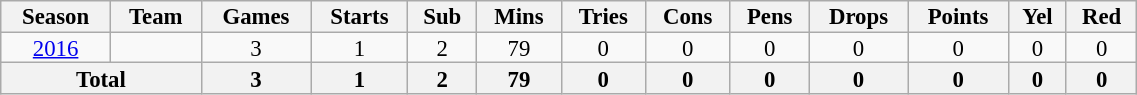<table class="wikitable" style="text-align:center; line-height:90%; font-size:95%; width:60%;">
<tr>
<th>Season</th>
<th>Team</th>
<th>Games</th>
<th>Starts</th>
<th>Sub</th>
<th>Mins</th>
<th>Tries</th>
<th>Cons</th>
<th>Pens</th>
<th>Drops</th>
<th>Points</th>
<th>Yel</th>
<th>Red</th>
</tr>
<tr>
<td><a href='#'>2016</a></td>
<td></td>
<td>3</td>
<td>1</td>
<td>2</td>
<td>79</td>
<td>0</td>
<td>0</td>
<td>0</td>
<td>0</td>
<td>0</td>
<td>0</td>
<td>0</td>
</tr>
<tr>
<th colspan="2">Total</th>
<th>3</th>
<th>1</th>
<th>2</th>
<th>79</th>
<th>0</th>
<th>0</th>
<th>0</th>
<th>0</th>
<th>0</th>
<th>0</th>
<th>0</th>
</tr>
</table>
